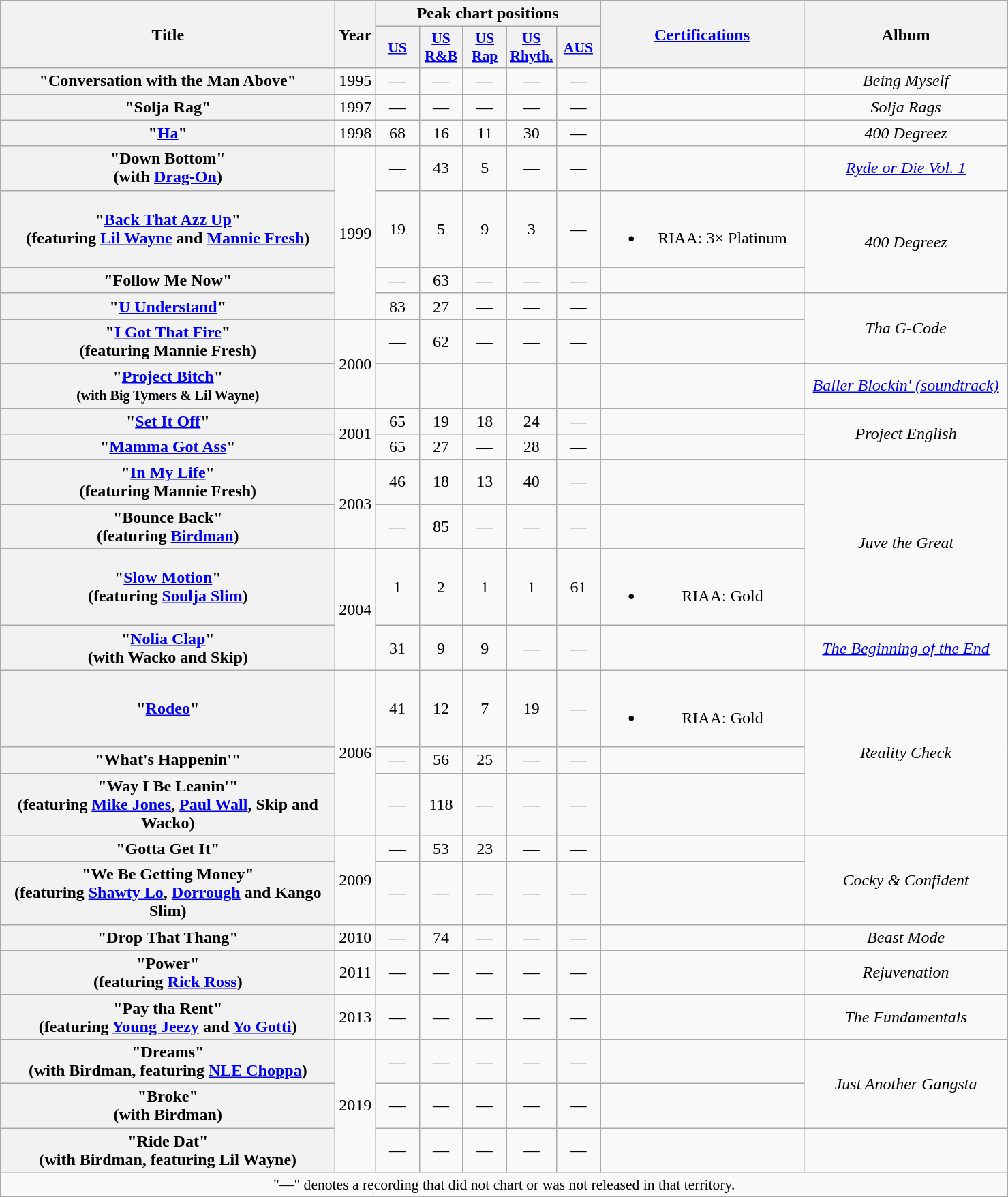<table class="wikitable plainrowheaders" style="text-align:center;">
<tr>
<th scope="col" rowspan="2" style="width:20em;">Title</th>
<th scope="col" rowspan="2" style="width:1em;">Year</th>
<th scope="col" colspan="5">Peak chart positions</th>
<th scope="col" rowspan="2" style="width:12em;"><a href='#'>Certifications</a></th>
<th scope="col" rowspan="2" style="width:12em;">Album</th>
</tr>
<tr>
<th scope="col" style="width:2.5em;font-size:90%;"><a href='#'>US</a><br></th>
<th scope="col" style="width:2.5em;font-size:90%;"><a href='#'>US<br>R&B</a><br></th>
<th scope="col" style="width:2.5em;font-size:90%;"><a href='#'>US<br>Rap</a><br></th>
<th scope="col" style="width:2.5em;font-size:90%;"><a href='#'>US<br>Rhyth.</a><br></th>
<th scope="col" style="width:2.5em;font-size:90%;"><a href='#'>AUS</a><br></th>
</tr>
<tr>
<th scope="row">"Conversation with the Man Above"</th>
<td>1995</td>
<td>—</td>
<td>—</td>
<td>—</td>
<td>—</td>
<td>—</td>
<td></td>
<td><em>Being Myself</em></td>
</tr>
<tr>
<th scope="row">"Solja Rag"</th>
<td>1997</td>
<td>—</td>
<td>—</td>
<td>—</td>
<td>—</td>
<td>—</td>
<td></td>
<td><em>Solja Rags</em></td>
</tr>
<tr>
<th scope="row">"<a href='#'>Ha</a>"</th>
<td>1998</td>
<td>68</td>
<td>16</td>
<td>11</td>
<td>30</td>
<td>—</td>
<td></td>
<td><em>400 Degreez</em></td>
</tr>
<tr>
<th scope="row">"Down Bottom"<br><span>(with <a href='#'>Drag-On</a>)</span></th>
<td rowspan="4">1999</td>
<td>—</td>
<td>43</td>
<td>5</td>
<td>—</td>
<td>—</td>
<td></td>
<td><em><a href='#'>Ryde or Die Vol. 1</a></em></td>
</tr>
<tr>
<th scope="row">"<a href='#'>Back That Azz Up</a>"<br><span>(featuring <a href='#'>Lil Wayne</a> and <a href='#'>Mannie Fresh</a>)</span></th>
<td>19</td>
<td>5</td>
<td>9</td>
<td>3</td>
<td>—</td>
<td><br><ul><li>RIAA: 3× Platinum</li></ul></td>
<td rowspan="2"><em>400 Degreez</em></td>
</tr>
<tr>
<th scope="row">"Follow Me Now"</th>
<td>—</td>
<td>63</td>
<td>—</td>
<td>—</td>
<td>—</td>
<td></td>
</tr>
<tr>
<th scope="row">"<a href='#'>U Understand</a>"</th>
<td>83</td>
<td>27</td>
<td>—</td>
<td>—</td>
<td>—</td>
<td></td>
<td rowspan="2"><em>Tha G-Code</em></td>
</tr>
<tr>
<th scope="row">"<a href='#'>I Got That Fire</a>"<br><span>(featuring Mannie Fresh)</span></th>
<td rowspan="2">2000</td>
<td>—</td>
<td>62</td>
<td>—</td>
<td>—</td>
<td>—</td>
<td></td>
</tr>
<tr>
<th>"<a href='#'>Project Bitch</a>"<br><small>(with Big Tymers & Lil Wayne)</small></th>
<td></td>
<td></td>
<td></td>
<td></td>
<td></td>
<td></td>
<td><em><a href='#'>Baller Blockin' (soundtrack)</a></em></td>
</tr>
<tr>
<th scope="row">"<a href='#'>Set It Off</a>"</th>
<td rowspan="2">2001</td>
<td>65</td>
<td>19</td>
<td>18</td>
<td>24</td>
<td>—</td>
<td></td>
<td rowspan="2"><em>Project English</em></td>
</tr>
<tr>
<th scope="row">"<a href='#'>Mamma Got Ass</a>"</th>
<td>65</td>
<td>27</td>
<td>—</td>
<td>28</td>
<td>—</td>
<td></td>
</tr>
<tr>
<th scope="row">"<a href='#'>In My Life</a>"<br><span>(featuring Mannie Fresh)</span></th>
<td rowspan="2">2003</td>
<td>46</td>
<td>18</td>
<td>13</td>
<td>40</td>
<td>—</td>
<td></td>
<td rowspan="3"><em>Juve the Great</em></td>
</tr>
<tr>
<th scope="row">"Bounce Back"<br><span>(featuring <a href='#'>Birdman</a>)</span></th>
<td>—</td>
<td>85</td>
<td>—</td>
<td>—</td>
<td>—</td>
<td></td>
</tr>
<tr>
<th scope="row">"<a href='#'>Slow Motion</a>"<br><span>(featuring <a href='#'>Soulja Slim</a>)</span></th>
<td rowspan="2">2004</td>
<td>1</td>
<td>2</td>
<td>1</td>
<td>1</td>
<td>61</td>
<td><br><ul><li>RIAA: Gold</li></ul></td>
</tr>
<tr>
<th scope="row">"<a href='#'>Nolia Clap</a>"<br><span>(with Wacko and Skip)</span></th>
<td>31</td>
<td>9</td>
<td>9</td>
<td>—</td>
<td>—</td>
<td></td>
<td><em><a href='#'>The Beginning of the End</a></em></td>
</tr>
<tr>
<th scope="row">"<a href='#'>Rodeo</a>"</th>
<td rowspan="3">2006</td>
<td>41</td>
<td>12</td>
<td>7</td>
<td>19</td>
<td>—</td>
<td><br><ul><li>RIAA: Gold</li></ul></td>
<td rowspan="3"><em>Reality Check</em></td>
</tr>
<tr>
<th scope="row">"What's Happenin'"</th>
<td>—</td>
<td>56</td>
<td>25</td>
<td>—</td>
<td>—</td>
<td></td>
</tr>
<tr>
<th scope="row">"Way I Be Leanin'"<br><span>(featuring <a href='#'>Mike Jones</a>, <a href='#'>Paul Wall</a>, Skip and Wacko)</span></th>
<td>—</td>
<td>118</td>
<td>—</td>
<td>—</td>
<td>—</td>
<td></td>
</tr>
<tr>
<th scope="row">"Gotta Get It"</th>
<td rowspan="2">2009</td>
<td>—</td>
<td>53</td>
<td>23</td>
<td>—</td>
<td>—</td>
<td></td>
<td rowspan="2"><em>Cocky & Confident</em></td>
</tr>
<tr>
<th scope="row">"We Be Getting Money"<br><span>(featuring <a href='#'>Shawty Lo</a>, <a href='#'>Dorrough</a> and Kango Slim)</span></th>
<td>—</td>
<td>—</td>
<td>—</td>
<td>—</td>
<td>—</td>
<td></td>
</tr>
<tr>
<th scope="row">"Drop That Thang"</th>
<td>2010</td>
<td>—</td>
<td>74</td>
<td>—</td>
<td>—</td>
<td>—</td>
<td></td>
<td><em>Beast Mode</em></td>
</tr>
<tr>
<th scope="row">"Power"<br><span>(featuring <a href='#'>Rick Ross</a>)</span></th>
<td>2011</td>
<td>—</td>
<td>—</td>
<td>—</td>
<td>—</td>
<td>—</td>
<td></td>
<td><em>Rejuvenation</em></td>
</tr>
<tr>
<th scope="row">"Pay tha Rent"<br><span>(featuring <a href='#'>Young Jeezy</a> and <a href='#'>Yo Gotti</a>)</span></th>
<td>2013</td>
<td>—</td>
<td>—</td>
<td>—</td>
<td>—</td>
<td>—</td>
<td></td>
<td><em>The Fundamentals</em></td>
</tr>
<tr>
<th scope="row">"Dreams"<br><span>(with Birdman, featuring <a href='#'>NLE Choppa</a>)</span></th>
<td rowspan="3">2019</td>
<td>—</td>
<td>—</td>
<td>—</td>
<td>—</td>
<td>—</td>
<td></td>
<td rowspan="2"><em>Just Another Gangsta</em></td>
</tr>
<tr>
<th scope="row">"Broke"<br><span>(with Birdman)</span></th>
<td>—</td>
<td>—</td>
<td>—</td>
<td>—</td>
<td>—</td>
<td></td>
</tr>
<tr>
<th scope="row">"Ride Dat"<br><span>(with Birdman, featuring Lil Wayne)</span></th>
<td>—</td>
<td>—</td>
<td>—</td>
<td>—</td>
<td>—</td>
<td></td>
<td></td>
</tr>
<tr>
<td colspan="14" style="font-size:90%">"—" denotes a recording that did not chart or was not released in that territory.</td>
</tr>
</table>
